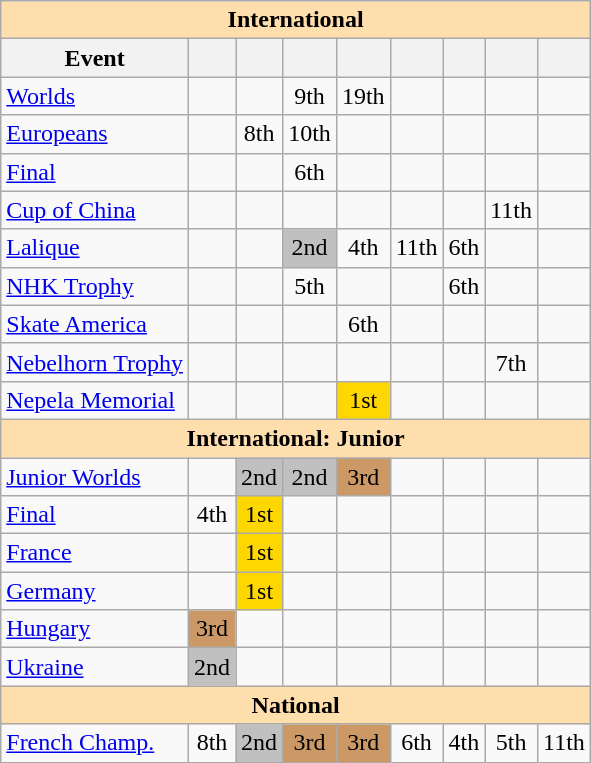<table class="wikitable" style="text-align:center">
<tr>
<th style="background-color: #ffdead; " colspan=9 align=center>International</th>
</tr>
<tr>
<th>Event</th>
<th></th>
<th></th>
<th></th>
<th></th>
<th></th>
<th></th>
<th></th>
<th></th>
</tr>
<tr>
<td align=left><a href='#'>Worlds</a></td>
<td></td>
<td></td>
<td>9th</td>
<td>19th</td>
<td></td>
<td></td>
<td></td>
<td></td>
</tr>
<tr>
<td align=left><a href='#'>Europeans</a></td>
<td></td>
<td>8th</td>
<td>10th</td>
<td></td>
<td></td>
<td></td>
<td></td>
<td></td>
</tr>
<tr>
<td align=left> <a href='#'>Final</a></td>
<td></td>
<td></td>
<td>6th</td>
<td></td>
<td></td>
<td></td>
<td></td>
<td></td>
</tr>
<tr>
<td align=left> <a href='#'>Cup of China</a></td>
<td></td>
<td></td>
<td></td>
<td></td>
<td></td>
<td></td>
<td>11th</td>
<td></td>
</tr>
<tr>
<td align=left> <a href='#'>Lalique</a></td>
<td></td>
<td></td>
<td bgcolor=silver>2nd</td>
<td>4th</td>
<td>11th</td>
<td>6th</td>
<td></td>
<td></td>
</tr>
<tr>
<td align=left> <a href='#'>NHK Trophy</a></td>
<td></td>
<td></td>
<td>5th</td>
<td></td>
<td></td>
<td>6th</td>
<td></td>
<td></td>
</tr>
<tr>
<td align=left> <a href='#'>Skate America</a></td>
<td></td>
<td></td>
<td></td>
<td>6th</td>
<td></td>
<td></td>
<td></td>
<td></td>
</tr>
<tr>
<td align=left><a href='#'>Nebelhorn Trophy</a></td>
<td></td>
<td></td>
<td></td>
<td></td>
<td></td>
<td></td>
<td>7th</td>
<td></td>
</tr>
<tr>
<td align=left><a href='#'>Nepela Memorial</a></td>
<td></td>
<td></td>
<td></td>
<td bgcolor=gold>1st</td>
<td></td>
<td></td>
<td></td>
<td></td>
</tr>
<tr>
<th style="background-color: #ffdead; " colspan=9 align=center>International: Junior</th>
</tr>
<tr>
<td align=left><a href='#'>Junior Worlds</a></td>
<td></td>
<td bgcolor=silver>2nd</td>
<td bgcolor=silver>2nd</td>
<td bgcolor=cc9966>3rd</td>
<td></td>
<td></td>
<td></td>
<td></td>
</tr>
<tr>
<td align=left> <a href='#'>Final</a></td>
<td>4th</td>
<td bgcolor=gold>1st</td>
<td></td>
<td></td>
<td></td>
<td></td>
<td></td>
<td></td>
</tr>
<tr>
<td align=left> <a href='#'>France</a></td>
<td></td>
<td bgcolor=gold>1st</td>
<td></td>
<td></td>
<td></td>
<td></td>
<td></td>
<td></td>
</tr>
<tr>
<td align=left> <a href='#'>Germany</a></td>
<td></td>
<td bgcolor=gold>1st</td>
<td></td>
<td></td>
<td></td>
<td></td>
<td></td>
<td></td>
</tr>
<tr>
<td align=left> <a href='#'>Hungary</a></td>
<td bgcolor=cc9966>3rd</td>
<td></td>
<td></td>
<td></td>
<td></td>
<td></td>
<td></td>
<td></td>
</tr>
<tr>
<td align=left> <a href='#'>Ukraine</a></td>
<td bgcolor=silver>2nd</td>
<td></td>
<td></td>
<td></td>
<td></td>
<td></td>
<td></td>
<td></td>
</tr>
<tr>
<th style="background-color: #ffdead; " colspan=9 align=center>National</th>
</tr>
<tr>
<td align=left><a href='#'>French Champ.</a></td>
<td>8th</td>
<td bgcolor=silver>2nd</td>
<td bgcolor=cc9966>3rd</td>
<td bgcolor=cc9966>3rd</td>
<td>6th</td>
<td>4th</td>
<td>5th</td>
<td>11th</td>
</tr>
</table>
